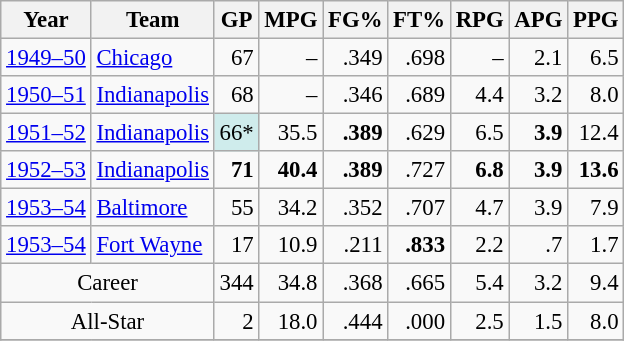<table class="wikitable sortable" style="font-size:95%; text-align:right;">
<tr>
<th>Year</th>
<th>Team</th>
<th>GP</th>
<th>MPG</th>
<th>FG%</th>
<th>FT%</th>
<th>RPG</th>
<th>APG</th>
<th>PPG</th>
</tr>
<tr>
<td style="text-align:left;"><a href='#'>1949–50</a></td>
<td style="text-align:left;"><a href='#'>Chicago</a></td>
<td>67</td>
<td>–</td>
<td>.349</td>
<td>.698</td>
<td>–</td>
<td>2.1</td>
<td>6.5</td>
</tr>
<tr>
<td style="text-align:left;"><a href='#'>1950–51</a></td>
<td style="text-align:left;"><a href='#'>Indianapolis</a></td>
<td>68</td>
<td>–</td>
<td>.346</td>
<td>.689</td>
<td>4.4</td>
<td>3.2</td>
<td>8.0</td>
</tr>
<tr>
<td style="text-align:left;"><a href='#'>1951–52</a></td>
<td style="text-align:left;"><a href='#'>Indianapolis</a></td>
<td style="background:#CFECEC;">66*</td>
<td>35.5</td>
<td><strong>.389</strong></td>
<td>.629</td>
<td>6.5</td>
<td><strong>3.9</strong></td>
<td>12.4</td>
</tr>
<tr>
<td style="text-align:left;"><a href='#'>1952–53</a></td>
<td style="text-align:left;"><a href='#'>Indianapolis</a></td>
<td><strong>71</strong></td>
<td><strong>40.4</strong></td>
<td><strong>.389</strong></td>
<td>.727</td>
<td><strong>6.8</strong></td>
<td><strong>3.9</strong></td>
<td><strong>13.6</strong></td>
</tr>
<tr>
<td style="text-align:left;"><a href='#'>1953–54</a></td>
<td style="text-align:left;"><a href='#'>Baltimore</a></td>
<td>55</td>
<td>34.2</td>
<td>.352</td>
<td>.707</td>
<td>4.7</td>
<td>3.9</td>
<td>7.9</td>
</tr>
<tr>
<td style="text-align:left;"><a href='#'>1953–54</a></td>
<td style="text-align:left;"><a href='#'>Fort Wayne</a></td>
<td>17</td>
<td>10.9</td>
<td>.211</td>
<td><strong>.833</strong></td>
<td>2.2</td>
<td>.7</td>
<td>1.7</td>
</tr>
<tr class="sortbottom">
<td style="text-align:center;" colspan="2">Career</td>
<td>344</td>
<td>34.8</td>
<td>.368</td>
<td>.665</td>
<td>5.4</td>
<td>3.2</td>
<td>9.4</td>
</tr>
<tr class="sortbottom">
<td style="text-align:center;" colspan=2>All-Star</td>
<td>2</td>
<td>18.0</td>
<td>.444</td>
<td>.000</td>
<td>2.5</td>
<td>1.5</td>
<td>8.0</td>
</tr>
<tr>
</tr>
</table>
